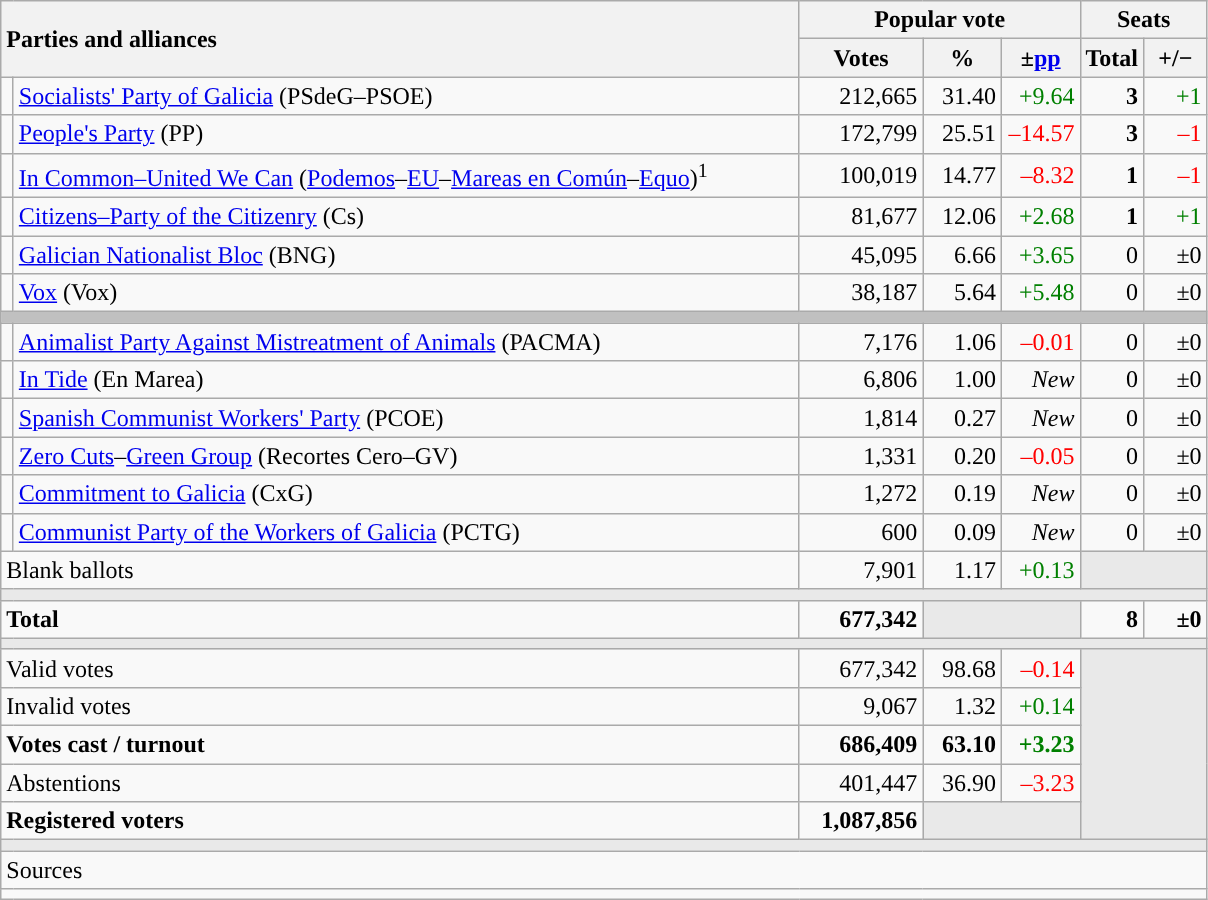<table class="wikitable" style="text-align:right;">
<tr>
<th style="text-align:left;" rowspan="2" colspan="2" width="525">Parties and alliances</th>
<th colspan="3">Popular vote</th>
<th colspan="2">Seats</th>
</tr>
<tr>
<th width="75">Votes</th>
<th width="45">%</th>
<th width="45">±<a href='#'>pp</a></th>
<th width="35">Total</th>
<th width="35">+/−</th>
</tr>
<tr>
<td width="1" style="color:inherit;background:"></td>
<td align="left"><a href='#'>Socialists' Party of Galicia</a> (PSdeG–PSOE)</td>
<td>212,665</td>
<td>31.40</td>
<td style="color:green;">+9.64</td>
<td><strong>3</strong></td>
<td style="color:green;">+1</td>
</tr>
<tr>
<td style="color:inherit;background:"></td>
<td align="left"><a href='#'>People's Party</a> (PP)</td>
<td>172,799</td>
<td>25.51</td>
<td style="color:red;">–14.57</td>
<td><strong>3</strong></td>
<td style="color:red;">–1</td>
</tr>
<tr>
<td style="color:inherit;background:"></td>
<td align="left"><a href='#'>In Common–United We Can</a> (<a href='#'>Podemos</a>–<a href='#'>EU</a>–<a href='#'>Mareas en Común</a>–<a href='#'>Equo</a>)<sup>1</sup></td>
<td>100,019</td>
<td>14.77</td>
<td style="color:red;">–8.32</td>
<td><strong>1</strong></td>
<td style="color:red;">–1</td>
</tr>
<tr>
<td style="color:inherit;background:"></td>
<td align="left"><a href='#'>Citizens–Party of the Citizenry</a> (Cs)</td>
<td>81,677</td>
<td>12.06</td>
<td style="color:green;">+2.68</td>
<td><strong>1</strong></td>
<td style="color:green;">+1</td>
</tr>
<tr>
<td style="color:inherit;background:"></td>
<td align="left"><a href='#'>Galician Nationalist Bloc</a> (BNG)</td>
<td>45,095</td>
<td>6.66</td>
<td style="color:green;">+3.65</td>
<td>0</td>
<td>±0</td>
</tr>
<tr>
<td style="color:inherit;background:"></td>
<td align="left"><a href='#'>Vox</a> (Vox)</td>
<td>38,187</td>
<td>5.64</td>
<td style="color:green;">+5.48</td>
<td>0</td>
<td>±0</td>
</tr>
<tr>
<td colspan="7" bgcolor="#C0C0C0"></td>
</tr>
<tr>
<td style="color:inherit;background:"></td>
<td align="left"><a href='#'>Animalist Party Against Mistreatment of Animals</a> (PACMA)</td>
<td>7,176</td>
<td>1.06</td>
<td style="color:red;">–0.01</td>
<td>0</td>
<td>±0</td>
</tr>
<tr>
<td style="color:inherit;background:"></td>
<td align="left"><a href='#'>In Tide</a> (En Marea)</td>
<td>6,806</td>
<td>1.00</td>
<td><em>New</em></td>
<td>0</td>
<td>±0</td>
</tr>
<tr>
<td style="color:inherit;background:"></td>
<td align="left"><a href='#'>Spanish Communist Workers' Party</a> (PCOE)</td>
<td>1,814</td>
<td>0.27</td>
<td><em>New</em></td>
<td>0</td>
<td>±0</td>
</tr>
<tr>
<td style="color:inherit;background:"></td>
<td align="left"><a href='#'>Zero Cuts</a>–<a href='#'>Green Group</a> (Recortes Cero–GV)</td>
<td>1,331</td>
<td>0.20</td>
<td style="color:red;">–0.05</td>
<td>0</td>
<td>±0</td>
</tr>
<tr>
<td style="color:inherit;background:"></td>
<td align="left"><a href='#'>Commitment to Galicia</a> (CxG)</td>
<td>1,272</td>
<td>0.19</td>
<td><em>New</em></td>
<td>0</td>
<td>±0</td>
</tr>
<tr>
<td style="color:inherit;background:"></td>
<td align="left"><a href='#'>Communist Party of the Workers of Galicia</a> (PCTG)</td>
<td>600</td>
<td>0.09</td>
<td><em>New</em></td>
<td>0</td>
<td>±0</td>
</tr>
<tr>
<td align="left" colspan="2">Blank ballots</td>
<td>7,901</td>
<td>1.17</td>
<td style="color:green;">+0.13</td>
<td bgcolor="#E9E9E9" colspan="2"></td>
</tr>
<tr>
<td colspan="7" bgcolor="#E9E9E9"></td>
</tr>
<tr style="font-weight:bold;">
<td align="left" colspan="2">Total</td>
<td>677,342</td>
<td bgcolor="#E9E9E9" colspan="2"></td>
<td>8</td>
<td>±0</td>
</tr>
<tr>
<td colspan="7" bgcolor="#E9E9E9"></td>
</tr>
<tr>
<td align="left" colspan="2">Valid votes</td>
<td>677,342</td>
<td>98.68</td>
<td style="color:red;">–0.14</td>
<td bgcolor="#E9E9E9" colspan="2" rowspan="5"></td>
</tr>
<tr>
<td align="left" colspan="2">Invalid votes</td>
<td>9,067</td>
<td>1.32</td>
<td style="color:green;">+0.14</td>
</tr>
<tr style="font-weight:bold;">
<td align="left" colspan="2">Votes cast / turnout</td>
<td>686,409</td>
<td>63.10</td>
<td style="color:green;">+3.23</td>
</tr>
<tr>
<td align="left" colspan="2">Abstentions</td>
<td>401,447</td>
<td>36.90</td>
<td style="color:red;">–3.23</td>
</tr>
<tr style="font-weight:bold;">
<td align="left" colspan="2">Registered voters</td>
<td>1,087,856</td>
<td bgcolor="#E9E9E9" colspan="2"></td>
</tr>
<tr>
<td colspan="7" bgcolor="#E9E9E9"></td>
</tr>
<tr>
<td align="left" colspan="7">Sources</td>
</tr>
<tr>
<td colspan="7" style="text-align:left; max-width:790px;"></td>
</tr>
</table>
